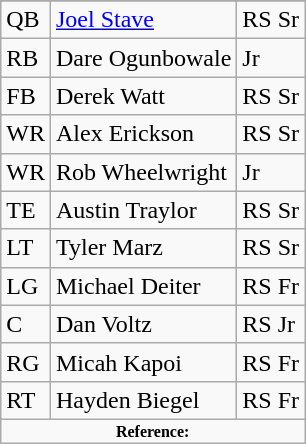<table class="wikitable">
<tr>
</tr>
<tr>
<td>QB</td>
<td><a href='#'>Joel Stave</a></td>
<td>RS Sr</td>
</tr>
<tr>
<td>RB</td>
<td>Dare Ogunbowale</td>
<td>Jr</td>
</tr>
<tr>
<td>FB</td>
<td>Derek Watt</td>
<td>RS Sr</td>
</tr>
<tr>
<td>WR</td>
<td>Alex Erickson</td>
<td>RS Sr</td>
</tr>
<tr>
<td>WR</td>
<td>Rob Wheelwright</td>
<td>Jr</td>
</tr>
<tr>
<td>TE</td>
<td>Austin Traylor</td>
<td>RS Sr</td>
</tr>
<tr>
<td>LT</td>
<td>Tyler Marz</td>
<td>RS Sr</td>
</tr>
<tr>
<td>LG</td>
<td>Michael Deiter</td>
<td>RS Fr</td>
</tr>
<tr>
<td>C</td>
<td>Dan Voltz</td>
<td>RS Jr</td>
</tr>
<tr>
<td>RG</td>
<td>Micah Kapoi</td>
<td>RS Fr</td>
</tr>
<tr>
<td>RT</td>
<td>Hayden Biegel</td>
<td>RS Fr</td>
</tr>
<tr>
<td colspan="3"  style="font-size:8pt; text-align:center;"><strong>Reference:</strong></td>
</tr>
</table>
